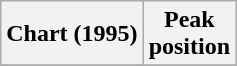<table class="wikitable">
<tr>
<th>Chart (1995)</th>
<th>Peak<br>position</th>
</tr>
<tr>
</tr>
</table>
